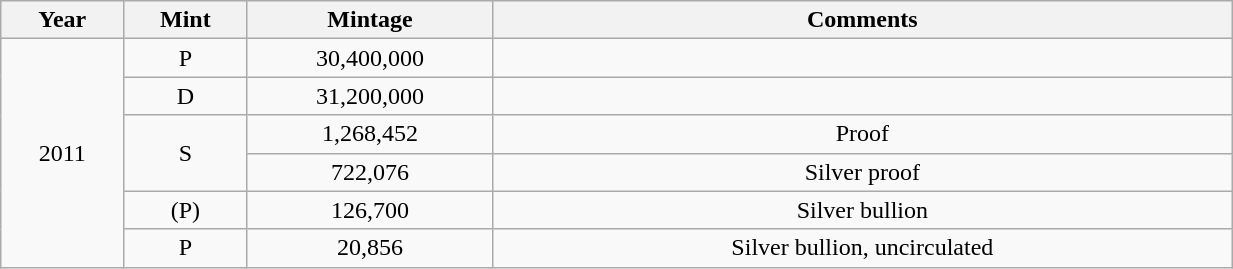<table class="wikitable sortable" style="min-width:65%; text-align:center;">
<tr>
<th width="10%">Year</th>
<th width="10%">Mint</th>
<th width="20%">Mintage</th>
<th width="60%">Comments</th>
</tr>
<tr>
<td rowspan="6">2011</td>
<td>P</td>
<td>30,400,000</td>
<td></td>
</tr>
<tr>
<td>D</td>
<td>31,200,000</td>
<td></td>
</tr>
<tr>
<td rowspan="2">S</td>
<td>1,268,452</td>
<td>Proof</td>
</tr>
<tr>
<td>722,076</td>
<td>Silver proof</td>
</tr>
<tr>
<td>(P)</td>
<td>126,700</td>
<td>Silver bullion</td>
</tr>
<tr>
<td>P</td>
<td>20,856</td>
<td>Silver bullion, uncirculated</td>
</tr>
</table>
